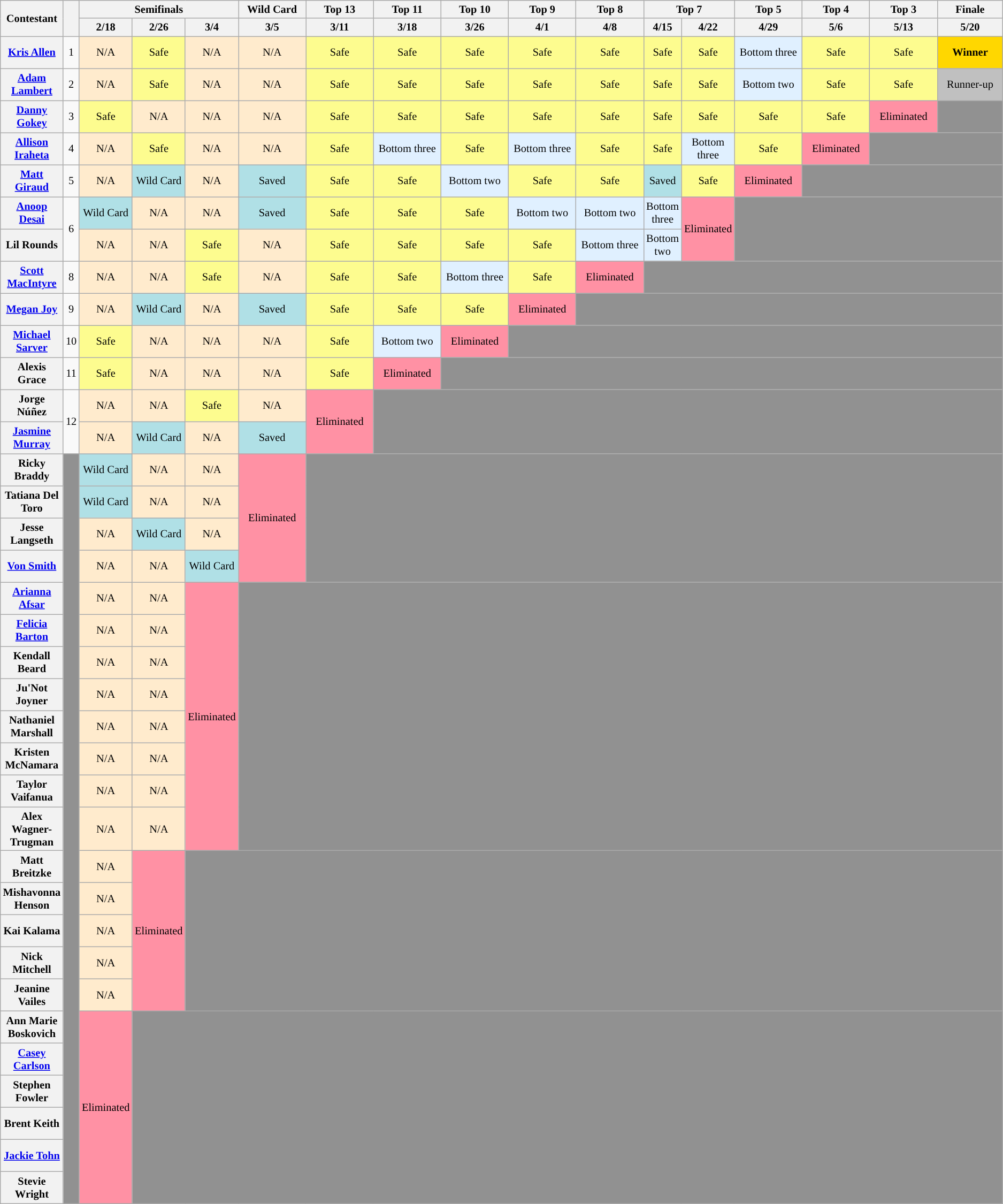<table class="wikitable" style="text-align:center; font-size:85%;">
<tr>
<th scope="col" rowspan="2">Contestant</th>
<th scope="col" rowspan="2"></th>
<th colspan="3" scope="col" style="width:7%;">Semifinals</th>
<th scope="col" style="width:7%;">Wild Card</th>
<th scope="col" style="width:7%;">Top 13</th>
<th scope="col" style="width:7%;">Top 11</th>
<th scope="col" style="width:7%;">Top 10</th>
<th scope="col" style="width:7%;">Top 9</th>
<th scope="col" style="width:7%;">Top 8</th>
<th scope="col" colspan=2 style="width:7%;">Top 7</th>
<th scope="col" style="width:7%;">Top 5</th>
<th scope="col" style="width:7%;">Top 4</th>
<th scope="col" style="width:7%;">Top 3</th>
<th scope="col" style="width:7%;">Finale</th>
</tr>
<tr>
<th>2/18</th>
<th>2/26</th>
<th>3/4</th>
<th>3/5</th>
<th>3/11</th>
<th>3/18</th>
<th>3/26</th>
<th>4/1</th>
<th>4/8</th>
<th>4/15</th>
<th>4/22</th>
<th>4/29</th>
<th>5/6</th>
<th>5/13</th>
<th>5/20</th>
</tr>
<tr style="height:40px">
<th scope="row"><a href='#'>Kris Allen</a></th>
<td>1</td>
<td style="background:#ffebcd;">N/A</td>
<td style="background:#FDFC8F;">Safe</td>
<td style="background:#ffebcd;">N/A</td>
<td bgcolor="ffebcd">N/A</td>
<td style="background:#FDFC8F;">Safe</td>
<td style="background:#FDFC8F;">Safe</td>
<td style="background:#FDFC8F;">Safe</td>
<td style="background:#FDFC8F;">Safe</td>
<td style="background:#FDFC8F;">Safe</td>
<td style="background:#FDFC8F;">Safe</td>
<td style="background:#FDFC8F;">Safe</td>
<td style="background:#e0f0ff">Bottom three</td>
<td style="background:#FDFC8F;">Safe</td>
<td style="background:#FDFC8F;">Safe</td>
<td style="background:gold;"><strong>Winner</strong></td>
</tr>
<tr style="height:40px">
<th scope="row"><a href='#'>Adam Lambert</a></th>
<td>2</td>
<td style="background:#ffebcd;">N/A</td>
<td style="background:#FDFC8F;">Safe</td>
<td style="background:#ffebcd;">N/A</td>
<td bgcolor="ffebcd">N/A</td>
<td style="background:#FDFC8F;">Safe</td>
<td style="background:#FDFC8F;">Safe</td>
<td style="background:#FDFC8F;">Safe</td>
<td style="background:#FDFC8F;">Safe</td>
<td style="background:#FDFC8F;">Safe</td>
<td style="background:#FDFC8F;">Safe</td>
<td style="background:#FDFC8F;">Safe</td>
<td style="background:#e0f0ff">Bottom two</td>
<td style="background:#FDFC8F;">Safe</td>
<td style="background:#FDFC8F;">Safe</td>
<td style="background:silver;">Runner-up</td>
</tr>
<tr style="height:40px">
<th scope="row"><a href='#'>Danny Gokey</a></th>
<td>3</td>
<td style="background:#FDFC8F;">Safe</td>
<td style="background:#ffebcd;">N/A</td>
<td style="background:#ffebcd;">N/A</td>
<td bgcolor="ffebcd">N/A</td>
<td style="background:#FDFC8F;">Safe</td>
<td style="background:#FDFC8F;">Safe</td>
<td style="background:#FDFC8F;">Safe</td>
<td style="background:#FDFC8F;">Safe</td>
<td style="background:#FDFC8F;">Safe</td>
<td style="background:#FDFC8F;">Safe</td>
<td style="background:#FDFC8F;">Safe</td>
<td style="background:#FDFC8F;">Safe</td>
<td style="background:#FDFC8F;">Safe</td>
<td style="background:#FF91A4">Eliminated</td>
<td style="background:#919191;"></td>
</tr>
<tr style="height:40px">
<th scope="row"><a href='#'>Allison Iraheta</a></th>
<td>4</td>
<td style="background:#ffebcd;">N/A</td>
<td style="background:#FDFC8F;">Safe</td>
<td style="background:#ffebcd;">N/A</td>
<td bgcolor="ffebcd">N/A</td>
<td style="background:#FDFC8F;">Safe</td>
<td style="background:#e0f0ff">Bottom three</td>
<td style="background:#FDFC8F;">Safe</td>
<td style="background:#e0f0ff">Bottom three</td>
<td style="background:#FDFC8F;">Safe</td>
<td style="background:#FDFC8F;">Safe</td>
<td style="background:#e0f0ff">Bottom three</td>
<td style="background:#FDFC8F;">Safe</td>
<td style="background:#FF91A4">Eliminated</td>
<td colspan="2" style="background:#919191"></td>
</tr>
<tr style="height:40px">
<th scope="row"><a href='#'>Matt Giraud</a></th>
<td>5</td>
<td style="background:#ffebcd;">N/A</td>
<td bgcolor="B0E0E6">Wild Card</td>
<td style="background:#ffebcd;">N/A</td>
<td style="background:#B0E0E6;">Saved</td>
<td style="background:#FDFC8F;">Safe</td>
<td style="background:#FDFC8F;">Safe</td>
<td style="background:#e0f0ff">Bottom two</td>
<td style="background:#FDFC8F;">Safe</td>
<td style="background:#FDFC8F;">Safe</td>
<td style="background:#B0E0E6;">Saved</td>
<td style="background:#FDFC8F;">Safe</td>
<td style="background:#FF91A4">Eliminated</td>
<td colspan="3" style="background:#919191"></td>
</tr>
<tr style="height:40px">
<th scope="row"><a href='#'>Anoop Desai</a></th>
<td rowspan="2">6</td>
<td bgcolor="B0E0E6">Wild Card</td>
<td style="background:#ffebcd;">N/A</td>
<td style="background:#ffebcd;">N/A</td>
<td style="background:#B0E0E6;">Saved</td>
<td style="background:#FDFC8F;">Safe</td>
<td style="background:#FDFC8F;">Safe</td>
<td style="background:#FDFC8F;">Safe</td>
<td style="background:#e0f0ff">Bottom two</td>
<td style="background:#e0f0ff">Bottom two</td>
<td style="background:#e0f0ff">Bottom three</td>
<td rowspan=2 style="background:#FF91A4">Eliminated</td>
<td colspan="4" rowspan="2" style="background:#919191"></td>
</tr>
<tr style="height:40px">
<th scope="row">Lil Rounds</th>
<td style="background:#ffebcd;">N/A</td>
<td style="background:#ffebcd;">N/A</td>
<td style="background:#FDFC8F;">Safe</td>
<td bgcolor="ffebcd">N/A</td>
<td style="background:#FDFC8F;">Safe</td>
<td style="background:#FDFC8F;">Safe</td>
<td style="background:#FDFC8F;">Safe</td>
<td style="background:#FDFC8F;">Safe</td>
<td style="background:#e0f0ff">Bottom three</td>
<td style="background:#e0f0ff">Bottom two</td>
</tr>
<tr style="height:40px">
<th scope="row"><a href='#'>Scott MacIntyre</a></th>
<td>8</td>
<td style="background:#ffebcd;">N/A</td>
<td style="background:#ffebcd;">N/A</td>
<td style="background:#FDFC8F;">Safe</td>
<td bgcolor="ffebcd">N/A</td>
<td style="background:#FDFC8F;">Safe</td>
<td style="background:#FDFC8F;">Safe</td>
<td style="background:#e0f0ff">Bottom three</td>
<td style="background:#FDFC8F;">Safe</td>
<td style="background:#FF91A4">Eliminated</td>
<td colspan="6" style="background:#919191"></td>
</tr>
<tr style="height:40px">
<th scope="row"><a href='#'>Megan Joy</a></th>
<td>9</td>
<td style="background:#ffebcd;">N/A</td>
<td bgcolor="B0E0E6">Wild Card</td>
<td style="background:#ffebcd;">N/A</td>
<td bgcolor="B0E0E6">Saved</td>
<td style="background:#FDFC8F;">Safe</td>
<td style="background:#FDFC8F;">Safe</td>
<td style="background:#FDFC8F;">Safe</td>
<td style="background:#FF91A4">Eliminated</td>
<td colspan="7" style="background:#919191"></td>
</tr>
<tr style="height:40px">
<th scope="row"><a href='#'>Michael Sarver</a></th>
<td>10</td>
<td style="background:#FDFC8F;">Safe</td>
<td style="background:#ffebcd;">N/A</td>
<td style="background:#ffebcd;">N/A</td>
<td bgcolor="ffebcd">N/A</td>
<td style="background:#FDFC8F;">Safe</td>
<td style="background:#e0f0ff">Bottom two</td>
<td style="background:#FF91A4">Eliminated</td>
<td colspan="8" style="background:#919191"></td>
</tr>
<tr style="height:40px">
<th scope="row">Alexis Grace</th>
<td>11</td>
<td style="background:#FDFC8F;">Safe</td>
<td style="background:#ffebcd;">N/A</td>
<td style="background:#ffebcd;">N/A</td>
<td bgcolor="ffebcd">N/A</td>
<td style="background:#FDFC8F;">Safe</td>
<td style="background:#FF91A4">Eliminated</td>
<td colspan="9" style="background:#919191"></td>
</tr>
<tr style="height:40px">
<th scope="row">Jorge Núñez</th>
<td rowspan="2">12</td>
<td style="background:#ffebcd;">N/A</td>
<td style="background:#ffebcd;">N/A</td>
<td style="background:#FDFC8F;">Safe</td>
<td bgcolor="ffebcd">N/A</td>
<td rowspan="2" style="background:#FF91A4">Eliminated</td>
<td colspan="10" rowspan="2" style="background:#919191"></td>
</tr>
<tr style="height:40px">
<th scope="row"><a href='#'>Jasmine Murray</a></th>
<td style="background:#ffebcd;">N/A</td>
<td bgcolor="B0E0E6">Wild Card</td>
<td style="background:#ffebcd;">N/A</td>
<td style="background:#B0E0E6;">Saved</td>
</tr>
<tr style="height:40px">
<th scope="row">Ricky Braddy</th>
<td rowspan="23" bgcolor="919191"></td>
<td bgcolor="B0E0E6">Wild Card</td>
<td style="background:#ffebcd;">N/A</td>
<td style="background:#ffebcd;">N/A</td>
<td rowspan=4 style="background:#FF91A4">Eliminated</td>
<td colspan="11" rowspan="4" style="background:#919191"></td>
</tr>
<tr style="height:40px">
<th scope="row">Tatiana Del Toro</th>
<td bgcolor="B0E0E6">Wild Card</td>
<td style="background:#ffebcd;">N/A</td>
<td style="background:#ffebcd;">N/A</td>
</tr>
<tr style="height:40px">
<th scope="row">Jesse Langseth</th>
<td style="background:#ffebcd;">N/A</td>
<td bgcolor="B0E0E6">Wild Card</td>
<td style="background:#ffebcd;">N/A</td>
</tr>
<tr style="height:40px">
<th scope="row"><a href='#'>Von Smith</a></th>
<td style="background:#ffebcd;">N/A</td>
<td style="background:#ffebcd;">N/A</td>
<td bgcolor="B0E0E6">Wild Card</td>
</tr>
<tr style="height:40px">
<th scope="row"><a href='#'>Arianna Afsar</a></th>
<td style="background:#ffebcd;">N/A</td>
<td style="background:#ffebcd;">N/A</td>
<td rowspan=8 style="background:#FF91A4">Eliminated</td>
<td colspan="12" rowspan="8" style="background:#919191"></td>
</tr>
<tr style="height:40px">
<th scope="row"><a href='#'>Felicia Barton</a></th>
<td style="background:#ffebcd;">N/A</td>
<td style="background:#ffebcd;">N/A</td>
</tr>
<tr style="height:40px">
<th scope="row">Kendall Beard</th>
<td style="background:#ffebcd;">N/A</td>
<td style="background:#ffebcd;">N/A</td>
</tr>
<tr style="height:40px">
<th scope="row">Ju'Not Joyner</th>
<td style="background:#ffebcd;">N/A</td>
<td style="background:#ffebcd;">N/A</td>
</tr>
<tr style="height:40px">
<th scope="row">Nathaniel Marshall</th>
<td style="background:#ffebcd;">N/A</td>
<td style="background:#ffebcd;">N/A</td>
</tr>
<tr style="height:40px">
<th scope="row">Kristen McNamara</th>
<td style="background:#ffebcd;">N/A</td>
<td style="background:#ffebcd;">N/A</td>
</tr>
<tr style="height:40px">
<th scope="row">Taylor Vaifanua</th>
<td style="background:#ffebcd;">N/A</td>
<td style="background:#ffebcd;">N/A</td>
</tr>
<tr style="height:40px">
<th scope="row">Alex Wagner-Trugman</th>
<td style="background:#ffebcd;">N/A</td>
<td style="background:#ffebcd;">N/A</td>
</tr>
<tr style="height:40px">
<th scope="row">Matt Breitzke</th>
<td style="background:#ffebcd;">N/A</td>
<td rowspan=5 style="background:#FF91A4">Eliminated</td>
<td colspan="13" rowspan="5" style="background:#919191"></td>
</tr>
<tr style="height:40px">
<th scope="row">Mishavonna Henson</th>
<td style="background:#ffebcd;">N/A</td>
</tr>
<tr style="height:40px">
<th scope="row">Kai Kalama</th>
<td style="background:#ffebcd;">N/A</td>
</tr>
<tr style="height:40px">
<th scope="row">Nick Mitchell</th>
<td style="background:#ffebcd;">N/A</td>
</tr>
<tr style="height:40px">
<th scope="row">Jeanine Vailes</th>
<td style="background:#ffebcd;">N/A</td>
</tr>
<tr style="height:40px">
<th scope="row">Ann Marie Boskovich</th>
<td rowspan=6 style="background:#FF91A4">Eliminated</td>
<td colspan="14" rowspan="6" style="background:#919191"></td>
</tr>
<tr style="height:40px">
<th scope="row"><a href='#'>Casey Carlson</a></th>
</tr>
<tr style="height:40px">
<th scope="row">Stephen Fowler</th>
</tr>
<tr style="height:40px">
<th scope="row">Brent Keith</th>
</tr>
<tr style="height:40px">
<th scope="row"><a href='#'>Jackie Tohn</a></th>
</tr>
<tr style="height:40px">
<th scope="row">Stevie Wright</th>
</tr>
</table>
